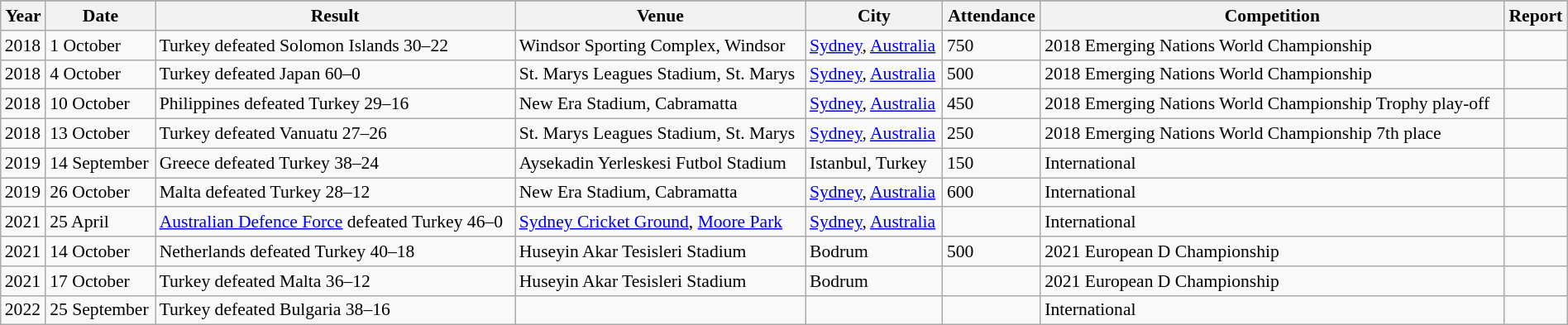<table class="wikitable" style="font-size:90%; width: 100%">
<tr bgcolor=#bdb76b>
</tr>
<tr>
<th>Year</th>
<th>Date</th>
<th>Result</th>
<th>Venue</th>
<th>City</th>
<th>Attendance</th>
<th>Competition</th>
<th>Report</th>
</tr>
<tr>
<td>2018</td>
<td>1 October</td>
<td>Turkey defeated Solomon Islands 30–22</td>
<td>Windsor Sporting Complex, Windsor</td>
<td><a href='#'>Sydney</a>, <a href='#'>Australia</a></td>
<td>750</td>
<td>2018 Emerging Nations World Championship</td>
<td></td>
</tr>
<tr>
<td>2018</td>
<td>4 October</td>
<td>Turkey defeated Japan 60–0</td>
<td>St. Marys Leagues Stadium, St. Marys</td>
<td><a href='#'>Sydney</a>, <a href='#'>Australia</a></td>
<td>500</td>
<td>2018 Emerging Nations World Championship</td>
<td></td>
</tr>
<tr>
<td>2018</td>
<td>10 October</td>
<td>Philippines defeated Turkey 29–16</td>
<td>New Era Stadium, Cabramatta</td>
<td><a href='#'>Sydney</a>, <a href='#'>Australia</a></td>
<td>450</td>
<td>2018 Emerging Nations World Championship Trophy play-off</td>
<td></td>
</tr>
<tr>
<td>2018</td>
<td>13 October</td>
<td>Turkey defeated Vanuatu 27–26</td>
<td>St. Marys Leagues Stadium, St. Marys</td>
<td><a href='#'>Sydney</a>, <a href='#'>Australia</a></td>
<td>250</td>
<td>2018 Emerging Nations World Championship 7th place</td>
<td></td>
</tr>
<tr>
<td>2019</td>
<td>14 September</td>
<td>Greece defeated Turkey 38–24</td>
<td>Aysekadin Yerleskesi Futbol Stadium</td>
<td>Istanbul, Turkey</td>
<td>150</td>
<td>International</td>
<td></td>
</tr>
<tr>
<td>2019</td>
<td>26 October</td>
<td>Malta defeated Turkey 28–12</td>
<td>New Era Stadium, Cabramatta</td>
<td><a href='#'>Sydney</a>, <a href='#'>Australia</a></td>
<td>600</td>
<td>International</td>
<td></td>
</tr>
<tr>
<td>2021</td>
<td>25 April</td>
<td><a href='#'>Australian Defence Force</a> defeated Turkey 46–0</td>
<td><a href='#'>Sydney Cricket Ground</a>, <a href='#'>Moore Park</a></td>
<td><a href='#'>Sydney</a>, <a href='#'>Australia</a></td>
<td></td>
<td>International</td>
<td></td>
</tr>
<tr>
<td>2021</td>
<td>14 October</td>
<td>Netherlands defeated Turkey 40–18</td>
<td>Huseyin Akar Tesisleri Stadium</td>
<td>Bodrum</td>
<td>500</td>
<td>2021 European D Championship</td>
<td></td>
</tr>
<tr>
<td>2021</td>
<td>17 October</td>
<td>Turkey defeated Malta 36–12</td>
<td>Huseyin Akar Tesisleri Stadium</td>
<td>Bodrum</td>
<td></td>
<td>2021 European D Championship</td>
<td></td>
</tr>
<tr>
<td>2022</td>
<td>25 September</td>
<td>Turkey defeated Bulgaria 38–16</td>
<td></td>
<td></td>
<td></td>
<td>International</td>
<td></td>
</tr>
</table>
